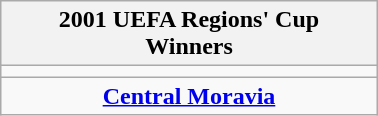<table class="wikitable" style="text-align: center; margin: 0 auto; width: 20%">
<tr>
<th>2001 UEFA Regions' Cup<br>Winners</th>
</tr>
<tr>
<td> </td>
</tr>
<tr>
<td><strong><a href='#'>Central Moravia</a></strong></td>
</tr>
</table>
